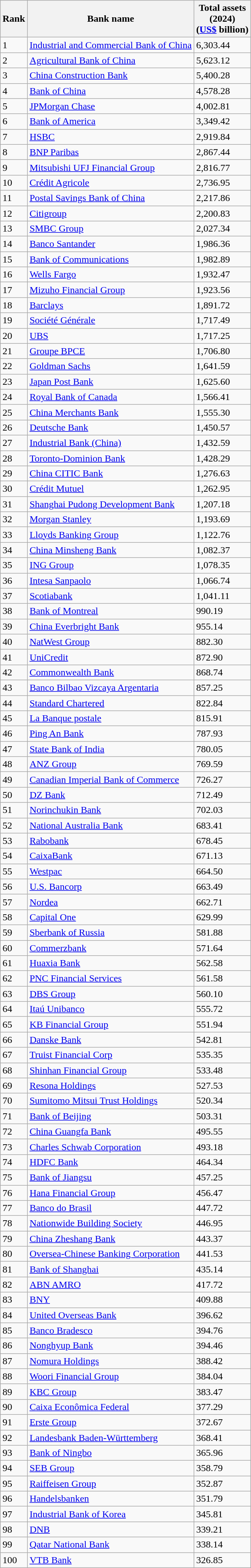<table class="wikitable sortable mw-collapsible">
<tr>
<th data-sort-type="number">Rank</th>
<th>Bank name</th>
<th>Total assets<br>(2024)<br>(<a href='#'>US$</a> billion)</th>
</tr>
<tr>
<td>1</td>
<td> <a href='#'>Industrial and Commercial Bank of China</a></td>
<td>6,303.44</td>
</tr>
<tr>
<td>2</td>
<td> <a href='#'>Agricultural Bank of China</a></td>
<td>5,623.12</td>
</tr>
<tr>
<td>3</td>
<td> <a href='#'>China Construction Bank</a></td>
<td>5,400.28</td>
</tr>
<tr>
<td>4</td>
<td> <a href='#'>Bank of China</a></td>
<td>4,578.28</td>
</tr>
<tr>
<td>5</td>
<td> <a href='#'>JPMorgan Chase</a></td>
<td>4,002.81</td>
</tr>
<tr>
<td>6</td>
<td> <a href='#'>Bank of America</a></td>
<td>3,349.42</td>
</tr>
<tr>
<td>7</td>
<td> <a href='#'>HSBC</a></td>
<td>2,919.84</td>
</tr>
<tr>
<td>8</td>
<td> <a href='#'>BNP Paribas</a></td>
<td>2,867.44</td>
</tr>
<tr>
<td>9</td>
<td>  <a href='#'>Mitsubishi UFJ Financial Group</a></td>
<td>2,816.77</td>
</tr>
<tr>
<td>10</td>
<td> <a href='#'>Crédit Agricole</a></td>
<td>2,736.95</td>
</tr>
<tr>
<td>11</td>
<td> <a href='#'>Postal Savings Bank of China</a></td>
<td>2,217.86</td>
</tr>
<tr>
<td>12</td>
<td> <a href='#'>Citigroup</a></td>
<td>2,200.83</td>
</tr>
<tr>
<td>13</td>
<td> <a href='#'>SMBC Group</a></td>
<td>2,027.34</td>
</tr>
<tr>
<td>14</td>
<td> <a href='#'>Banco Santander</a></td>
<td>1,986.36</td>
</tr>
<tr>
<td>15</td>
<td> <a href='#'>Bank of Communications</a></td>
<td>1,982.89</td>
</tr>
<tr>
<td>16</td>
<td> <a href='#'>Wells Fargo</a></td>
<td>1,932.47</td>
</tr>
<tr>
<td>17</td>
<td> <a href='#'>Mizuho Financial Group</a></td>
<td>1,923.56</td>
</tr>
<tr>
<td>18</td>
<td> <a href='#'>Barclays</a></td>
<td>1,891.72</td>
</tr>
<tr>
<td>19</td>
<td> <a href='#'>Société Générale</a></td>
<td>1,717.49</td>
</tr>
<tr>
<td>20</td>
<td> <a href='#'>UBS</a></td>
<td>1,717.25</td>
</tr>
<tr>
<td>21</td>
<td> <a href='#'>Groupe BPCE</a></td>
<td>1,706.80</td>
</tr>
<tr>
<td>22</td>
<td> <a href='#'>Goldman Sachs</a></td>
<td>1,641.59</td>
</tr>
<tr>
<td>23</td>
<td> <a href='#'>Japan Post Bank</a></td>
<td>1,625.60</td>
</tr>
<tr>
<td>24</td>
<td> <a href='#'>Royal Bank of Canada</a></td>
<td>1,566.41</td>
</tr>
<tr>
<td>25</td>
<td> <a href='#'>China Merchants Bank</a></td>
<td>1,555.30</td>
</tr>
<tr>
<td>26</td>
<td> <a href='#'>Deutsche Bank</a></td>
<td>1,450.57</td>
</tr>
<tr>
<td>27</td>
<td> <a href='#'>Industrial Bank (China)</a></td>
<td>1,432.59</td>
</tr>
<tr>
<td>28</td>
<td> <a href='#'>Toronto-Dominion Bank</a></td>
<td>1,428.29</td>
</tr>
<tr>
<td>29</td>
<td> <a href='#'>China CITIC Bank</a></td>
<td>1,276.63</td>
</tr>
<tr>
<td>30</td>
<td> <a href='#'>Crédit Mutuel</a></td>
<td>1,262.95</td>
</tr>
<tr>
<td>31</td>
<td> <a href='#'>Shanghai Pudong Development Bank</a></td>
<td>1,207.18</td>
</tr>
<tr>
<td>32</td>
<td> <a href='#'>Morgan Stanley</a></td>
<td>1,193.69</td>
</tr>
<tr>
<td>33</td>
<td> <a href='#'>Lloyds Banking Group</a></td>
<td>1,122.76</td>
</tr>
<tr>
<td>34</td>
<td> <a href='#'>China Minsheng Bank</a></td>
<td>1,082.37</td>
</tr>
<tr>
<td>35</td>
<td> <a href='#'>ING Group</a></td>
<td>1,078.35</td>
</tr>
<tr>
<td>36</td>
<td> <a href='#'>Intesa Sanpaolo</a></td>
<td>1,066.74</td>
</tr>
<tr>
<td>37</td>
<td> <a href='#'>Scotiabank</a></td>
<td>1,041.11</td>
</tr>
<tr>
<td>38</td>
<td> <a href='#'>Bank of Montreal</a></td>
<td>990.19</td>
</tr>
<tr>
<td>39</td>
<td> <a href='#'>China Everbright Bank</a></td>
<td>955.14</td>
</tr>
<tr>
<td>40</td>
<td> <a href='#'>NatWest Group</a></td>
<td>882.30</td>
</tr>
<tr>
<td>41</td>
<td> <a href='#'>UniCredit</a></td>
<td>872.90</td>
</tr>
<tr>
<td>42</td>
<td> <a href='#'>Commonwealth Bank</a></td>
<td>868.74</td>
</tr>
<tr>
<td>43</td>
<td> <a href='#'>Banco Bilbao Vizcaya Argentaria</a></td>
<td>857.25</td>
</tr>
<tr>
<td>44</td>
<td> <a href='#'>Standard Chartered</a></td>
<td>822.84</td>
</tr>
<tr>
<td>45</td>
<td> <a href='#'>La Banque postale</a></td>
<td>815.91</td>
</tr>
<tr>
<td>46</td>
<td> <a href='#'>Ping An Bank</a></td>
<td>787.93</td>
</tr>
<tr>
<td>47</td>
<td> <a href='#'>State Bank of India</a></td>
<td>780.05</td>
</tr>
<tr>
<td>48</td>
<td> <a href='#'>ANZ Group</a></td>
<td>769.59</td>
</tr>
<tr>
<td>49</td>
<td> <a href='#'>Canadian Imperial Bank of Commerce</a></td>
<td>726.27</td>
</tr>
<tr>
<td>50</td>
<td> <a href='#'>DZ Bank</a></td>
<td>712.49</td>
</tr>
<tr>
<td>51</td>
<td> <a href='#'>Norinchukin Bank</a></td>
<td>702.03</td>
</tr>
<tr>
<td>52</td>
<td> <a href='#'>National Australia Bank</a></td>
<td>683.41</td>
</tr>
<tr>
<td>53</td>
<td> <a href='#'>Rabobank</a></td>
<td>678.45</td>
</tr>
<tr>
<td>54</td>
<td> <a href='#'>CaixaBank</a></td>
<td>671.13</td>
</tr>
<tr>
<td>55</td>
<td> <a href='#'>Westpac</a></td>
<td>664.50</td>
</tr>
<tr>
<td>56</td>
<td> <a href='#'>U.S. Bancorp</a></td>
<td>663.49</td>
</tr>
<tr>
<td>57</td>
<td> <a href='#'>Nordea</a></td>
<td>662.71</td>
</tr>
<tr>
<td>58</td>
<td> <a href='#'>Capital One</a></td>
<td>629.99</td>
</tr>
<tr>
<td>59</td>
<td> <a href='#'>Sberbank of Russia</a></td>
<td>581.88</td>
</tr>
<tr>
<td>60</td>
<td> <a href='#'>Commerzbank</a></td>
<td>571.64</td>
</tr>
<tr>
<td>61</td>
<td> <a href='#'>Huaxia Bank</a></td>
<td>562.58</td>
</tr>
<tr>
<td>62</td>
<td> <a href='#'>PNC Financial Services</a></td>
<td>561.58</td>
</tr>
<tr>
<td>63</td>
<td> <a href='#'>DBS Group</a></td>
<td>560.10</td>
</tr>
<tr>
<td>64</td>
<td> <a href='#'>Itaú Unibanco</a></td>
<td>555.72</td>
</tr>
<tr>
<td>65</td>
<td> <a href='#'>KB Financial Group</a></td>
<td>551.94</td>
</tr>
<tr>
<td>66</td>
<td> <a href='#'>Danske Bank</a></td>
<td>542.81</td>
</tr>
<tr>
<td>67</td>
<td> <a href='#'>Truist Financial Corp</a></td>
<td>535.35</td>
</tr>
<tr>
<td>68</td>
<td> <a href='#'>Shinhan Financial Group</a></td>
<td>533.48</td>
</tr>
<tr>
<td>69</td>
<td> <a href='#'>Resona Holdings</a></td>
<td>527.53</td>
</tr>
<tr>
<td>70</td>
<td> <a href='#'>Sumitomo Mitsui Trust Holdings</a></td>
<td>520.34</td>
</tr>
<tr>
<td>71</td>
<td> <a href='#'>Bank of Beijing</a></td>
<td>503.31</td>
</tr>
<tr>
<td>72</td>
<td> <a href='#'>China Guangfa Bank</a></td>
<td>495.55</td>
</tr>
<tr>
<td>73</td>
<td> <a href='#'>Charles Schwab Corporation</a></td>
<td>493.18</td>
</tr>
<tr>
<td>74</td>
<td> <a href='#'>HDFC Bank</a></td>
<td>464.34</td>
</tr>
<tr>
<td>75</td>
<td> <a href='#'>Bank of Jiangsu</a></td>
<td>457.25</td>
</tr>
<tr>
<td>76</td>
<td> <a href='#'>Hana Financial Group</a></td>
<td>456.47</td>
</tr>
<tr>
<td>77</td>
<td> <a href='#'>Banco do Brasil</a></td>
<td>447.72</td>
</tr>
<tr>
<td>78</td>
<td> <a href='#'>Nationwide Building Society</a></td>
<td>446.95</td>
</tr>
<tr>
<td>79</td>
<td> <a href='#'>China Zheshang Bank</a></td>
<td>443.37</td>
</tr>
<tr>
<td>80</td>
<td> <a href='#'>Oversea-Chinese Banking Corporation</a></td>
<td>441.53</td>
</tr>
<tr>
<td>81</td>
<td> <a href='#'>Bank of Shanghai</a></td>
<td>435.14</td>
</tr>
<tr>
<td>82</td>
<td> <a href='#'>ABN AMRO</a></td>
<td>417.72</td>
</tr>
<tr>
<td>83</td>
<td> <a href='#'>BNY</a></td>
<td>409.88</td>
</tr>
<tr>
<td>84</td>
<td> <a href='#'>United Overseas Bank</a></td>
<td>396.62</td>
</tr>
<tr>
<td>85</td>
<td> <a href='#'>Banco Bradesco</a></td>
<td>394.76</td>
</tr>
<tr>
<td>86</td>
<td> <a href='#'>Nonghyup Bank</a></td>
<td>394.46</td>
</tr>
<tr>
<td>87</td>
<td> <a href='#'>Nomura Holdings</a></td>
<td>388.42</td>
</tr>
<tr>
<td>88</td>
<td> <a href='#'>Woori Financial Group</a></td>
<td>384.04</td>
</tr>
<tr>
<td>89</td>
<td> <a href='#'>KBC Group</a></td>
<td>383.47</td>
</tr>
<tr>
<td>90</td>
<td> <a href='#'>Caixa Econômica Federal</a></td>
<td>377.29</td>
</tr>
<tr>
<td>91</td>
<td> <a href='#'>Erste Group</a></td>
<td>372.67</td>
</tr>
<tr>
<td>92</td>
<td> <a href='#'>Landesbank Baden-Württemberg</a></td>
<td>368.41</td>
</tr>
<tr>
<td>93</td>
<td> <a href='#'>Bank of Ningbo</a></td>
<td>365.96</td>
</tr>
<tr>
<td>94</td>
<td> <a href='#'>SEB Group</a></td>
<td>358.79</td>
</tr>
<tr>
<td>95</td>
<td> <a href='#'>Raiffeisen Group</a></td>
<td>352.87</td>
</tr>
<tr>
<td>96</td>
<td> <a href='#'>Handelsbanken</a></td>
<td>351.79</td>
</tr>
<tr>
<td>97</td>
<td> <a href='#'>Industrial Bank of Korea</a></td>
<td>345.81</td>
</tr>
<tr>
<td>98</td>
<td> <a href='#'>DNB</a></td>
<td>339.21</td>
</tr>
<tr>
<td>99</td>
<td> <a href='#'>Qatar National Bank</a></td>
<td>338.14</td>
</tr>
<tr>
<td>100</td>
<td> <a href='#'>VTB Bank</a></td>
<td>326.85</td>
</tr>
</table>
